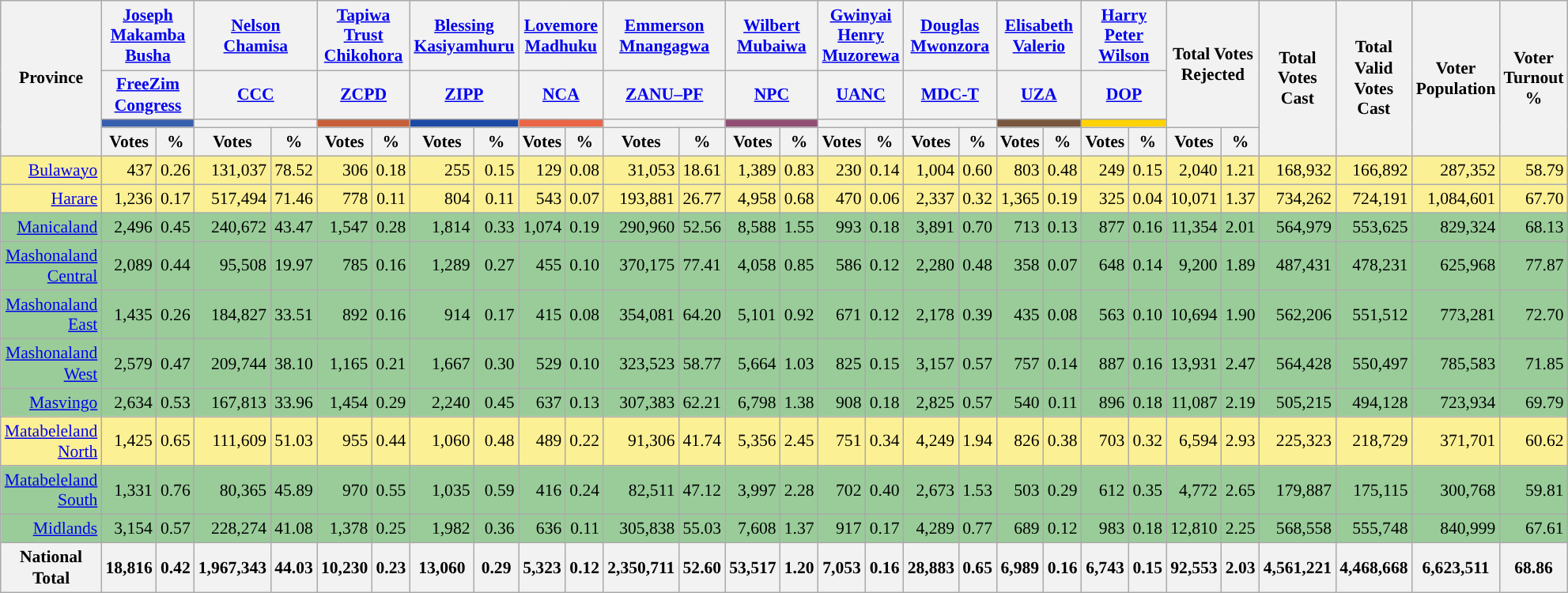<table class="wikitable sortable sort-under" style="text-align:right;font-size:90%;line-height:1.2">
<tr>
<th rowspan="4">Province</th>
<th colspan="2"><a href='#'>Joseph Makamba Busha</a></th>
<th colspan="2"><a href='#'>Nelson Chamisa</a></th>
<th colspan="2"><a href='#'>Tapiwa Trust Chikohora</a></th>
<th colspan="2"><a href='#'>Blessing Kasiyamhuru</a></th>
<th colspan="2"><a href='#'>Lovemore Madhuku</a></th>
<th colspan="2"><a href='#'>Emmerson Mnangagwa</a></th>
<th colspan="2"><a href='#'>Wilbert Mubaiwa</a></th>
<th colspan="2"><a href='#'>Gwinyai Henry Muzorewa</a></th>
<th colspan="2"><a href='#'>Douglas Mwonzora</a></th>
<th colspan="2"><a href='#'>Elisabeth Valerio</a></th>
<th colspan="2"><a href='#'>Harry Peter Wilson</a></th>
<th colspan="2" rowspan="3">Total Votes Rejected</th>
<th rowspan="4">Total Votes Cast</th>
<th rowspan="4">Total Valid Votes Cast</th>
<th rowspan="4">Voter Population</th>
<th rowspan="4">Voter Turnout %</th>
</tr>
<tr>
<th colspan="2"><a href='#'>FreeZim Congress</a></th>
<th colspan="2"><a href='#'>CCC</a></th>
<th colspan="2"><a href='#'>ZCPD</a></th>
<th colspan="2"><a href='#'>ZIPP</a></th>
<th colspan="2"><a href='#'>NCA</a></th>
<th colspan="2"><a href='#'>ZANU–PF</a></th>
<th colspan="2"><a href='#'>NPC</a></th>
<th colspan="2"><a href='#'>UANC</a></th>
<th colspan="2"><a href='#'>MDC-T</a></th>
<th colspan="2"><a href='#'>UZA</a></th>
<th colspan="2"><a href='#'>DOP</a></th>
</tr>
<tr>
<th colspan="2" style="background:#365FAE;"></th>
<th colspan="2" style="background:"></th>
<th colspan="2" style="background:#C65F38;"></th>
<th colspan="2" style="background:#1C49A6;"></th>
<th colspan="2" style="background:#EA6646;"></th>
<th colspan="2" style="background:"></th>
<th colspan="2" style="background:#914D72;"></th>
<th colspan="2" style="background:"></th>
<th colspan="2" style="background:"></th>
<th colspan="2" style="background:#78573E;"></th>
<th colspan="2" style="background:#ffd203;"></th>
</tr>
<tr>
<th>Votes</th>
<th>%</th>
<th>Votes</th>
<th>%</th>
<th>Votes</th>
<th>%</th>
<th>Votes</th>
<th>%</th>
<th>Votes</th>
<th>%</th>
<th>Votes</th>
<th>%</th>
<th>Votes</th>
<th>%</th>
<th>Votes</th>
<th>%</th>
<th>Votes</th>
<th>%</th>
<th>Votes</th>
<th>%</th>
<th>Votes</th>
<th>%</th>
<th>Votes</th>
<th>%</th>
</tr>
<tr bgcolor=fcf094>
<td><a href='#'>Bulawayo</a></td>
<td>437</td>
<td>0.26</td>
<td>131,037</td>
<td>78.52</td>
<td>306</td>
<td>0.18</td>
<td>255</td>
<td>0.15</td>
<td>129</td>
<td>0.08</td>
<td>31,053</td>
<td>18.61</td>
<td>1,389</td>
<td>0.83</td>
<td>230</td>
<td>0.14</td>
<td>1,004</td>
<td>0.60</td>
<td>803</td>
<td>0.48</td>
<td>249</td>
<td>0.15</td>
<td>2,040</td>
<td>1.21</td>
<td>168,932</td>
<td>166,892</td>
<td>287,352</td>
<td>58.79</td>
</tr>
<tr bgcolor=fcf094>
<td><a href='#'>Harare</a></td>
<td>1,236</td>
<td>0.17</td>
<td>517,494</td>
<td>71.46</td>
<td>778</td>
<td>0.11</td>
<td>804</td>
<td>0.11</td>
<td>543</td>
<td>0.07</td>
<td>193,881</td>
<td>26.77</td>
<td>4,958</td>
<td>0.68</td>
<td>470</td>
<td>0.06</td>
<td>2,337</td>
<td>0.32</td>
<td>1,365</td>
<td>0.19</td>
<td>325</td>
<td>0.04</td>
<td>10,071</td>
<td>1.37</td>
<td>734,262</td>
<td>724,191</td>
<td>1,084,601</td>
<td>67.70</td>
</tr>
<tr bgcolor=#99cc99>
<td><a href='#'>Manicaland</a></td>
<td>2,496</td>
<td>0.45</td>
<td>240,672</td>
<td>43.47</td>
<td>1,547</td>
<td>0.28</td>
<td>1,814</td>
<td>0.33</td>
<td>1,074</td>
<td>0.19</td>
<td>290,960</td>
<td>52.56</td>
<td>8,588</td>
<td>1.55</td>
<td>993</td>
<td>0.18</td>
<td>3,891</td>
<td>0.70</td>
<td>713</td>
<td>0.13</td>
<td>877</td>
<td>0.16</td>
<td>11,354</td>
<td>2.01</td>
<td>564,979</td>
<td>553,625</td>
<td>829,324</td>
<td>68.13</td>
</tr>
<tr bgcolor=#99cc99>
<td><a href='#'>Mashonaland Central</a></td>
<td>2,089</td>
<td>0.44</td>
<td>95,508</td>
<td>19.97</td>
<td>785</td>
<td>0.16</td>
<td>1,289</td>
<td>0.27</td>
<td>455</td>
<td>0.10</td>
<td>370,175</td>
<td>77.41</td>
<td>4,058</td>
<td>0.85</td>
<td>586</td>
<td>0.12</td>
<td>2,280</td>
<td>0.48</td>
<td>358</td>
<td>0.07</td>
<td>648</td>
<td>0.14</td>
<td>9,200</td>
<td>1.89</td>
<td>487,431</td>
<td>478,231</td>
<td>625,968</td>
<td>77.87</td>
</tr>
<tr bgcolor=#99cc99>
<td><a href='#'>Mashonaland East</a></td>
<td>1,435</td>
<td>0.26</td>
<td>184,827</td>
<td>33.51</td>
<td>892</td>
<td>0.16</td>
<td>914</td>
<td>0.17</td>
<td>415</td>
<td>0.08</td>
<td>354,081</td>
<td>64.20</td>
<td>5,101</td>
<td>0.92</td>
<td>671</td>
<td>0.12</td>
<td>2,178</td>
<td>0.39</td>
<td>435</td>
<td>0.08</td>
<td>563</td>
<td>0.10</td>
<td>10,694</td>
<td>1.90</td>
<td>562,206</td>
<td>551,512</td>
<td>773,281</td>
<td>72.70</td>
</tr>
<tr bgcolor=#99cc99>
<td><a href='#'>Mashonaland West</a></td>
<td>2,579</td>
<td>0.47</td>
<td>209,744</td>
<td>38.10</td>
<td>1,165</td>
<td>0.21</td>
<td>1,667</td>
<td>0.30</td>
<td>529</td>
<td>0.10</td>
<td>323,523</td>
<td>58.77</td>
<td>5,664</td>
<td>1.03</td>
<td>825</td>
<td>0.15</td>
<td>3,157</td>
<td>0.57</td>
<td>757</td>
<td>0.14</td>
<td>887</td>
<td>0.16</td>
<td>13,931</td>
<td>2.47</td>
<td>564,428</td>
<td>550,497</td>
<td>785,583</td>
<td>71.85</td>
</tr>
<tr bgcolor=#99cc99>
<td><a href='#'>Masvingo</a></td>
<td>2,634</td>
<td>0.53</td>
<td>167,813</td>
<td>33.96</td>
<td>1,454</td>
<td>0.29</td>
<td>2,240</td>
<td>0.45</td>
<td>637</td>
<td>0.13</td>
<td>307,383</td>
<td>62.21</td>
<td>6,798</td>
<td>1.38</td>
<td>908</td>
<td>0.18</td>
<td>2,825</td>
<td>0.57</td>
<td>540</td>
<td>0.11</td>
<td>896</td>
<td>0.18</td>
<td>11,087</td>
<td>2.19</td>
<td>505,215</td>
<td>494,128</td>
<td>723,934</td>
<td>69.79</td>
</tr>
<tr bgcolor=fcf094>
<td><a href='#'>Matabeleland North</a></td>
<td>1,425</td>
<td>0.65</td>
<td>111,609</td>
<td>51.03</td>
<td>955</td>
<td>0.44</td>
<td>1,060</td>
<td>0.48</td>
<td>489</td>
<td>0.22</td>
<td>91,306</td>
<td>41.74</td>
<td>5,356</td>
<td>2.45</td>
<td>751</td>
<td>0.34</td>
<td>4,249</td>
<td>1.94</td>
<td>826</td>
<td>0.38</td>
<td>703</td>
<td>0.32</td>
<td>6,594</td>
<td>2.93</td>
<td>225,323</td>
<td>218,729</td>
<td>371,701</td>
<td>60.62</td>
</tr>
<tr bgcolor=#99cc99>
<td><a href='#'>Matabeleland South</a></td>
<td>1,331</td>
<td>0.76</td>
<td>80,365</td>
<td>45.89</td>
<td>970</td>
<td>0.55</td>
<td>1,035</td>
<td>0.59</td>
<td>416</td>
<td>0.24</td>
<td>82,511</td>
<td>47.12</td>
<td>3,997</td>
<td>2.28</td>
<td>702</td>
<td>0.40</td>
<td>2,673</td>
<td>1.53</td>
<td>503</td>
<td>0.29</td>
<td>612</td>
<td>0.35</td>
<td>4,772</td>
<td>2.65</td>
<td>179,887</td>
<td>175,115</td>
<td>300,768</td>
<td>59.81</td>
</tr>
<tr bgcolor=#99cc99>
<td><a href='#'>Midlands</a></td>
<td>3,154</td>
<td>0.57</td>
<td>228,274</td>
<td>41.08</td>
<td>1,378</td>
<td>0.25</td>
<td>1,982</td>
<td>0.36</td>
<td>636</td>
<td>0.11</td>
<td>305,838</td>
<td>55.03</td>
<td>7,608</td>
<td>1.37</td>
<td>917</td>
<td>0.17</td>
<td>4,289</td>
<td>0.77</td>
<td>689</td>
<td>0.12</td>
<td>983</td>
<td>0.18</td>
<td>12,810</td>
<td>2.25</td>
<td>568,558</td>
<td>555,748</td>
<td>840,999</td>
<td>67.61</td>
</tr>
<tr>
<th>National Total</th>
<th>18,816</th>
<th>0.42</th>
<th>1,967,343</th>
<th>44.03</th>
<th>10,230</th>
<th>0.23</th>
<th>13,060</th>
<th>0.29</th>
<th>5,323</th>
<th>0.12</th>
<th>2,350,711</th>
<th>52.60</th>
<th>53,517</th>
<th>1.20</th>
<th>7,053</th>
<th>0.16</th>
<th>28,883</th>
<th>0.65</th>
<th>6,989</th>
<th>0.16</th>
<th>6,743</th>
<th>0.15</th>
<th>92,553</th>
<th>2.03</th>
<th>4,561,221</th>
<th>4,468,668</th>
<th>6,623,511</th>
<th>68.86</th>
</tr>
</table>
